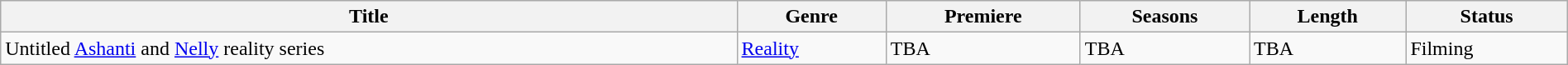<table class="wikitable sortable" style="width:100%;">
<tr>
<th>Title</th>
<th>Genre</th>
<th>Premiere</th>
<th>Seasons</th>
<th>Length</th>
<th>Status</th>
</tr>
<tr>
<td>Untitled <a href='#'>Ashanti</a> and <a href='#'>Nelly</a> reality series</td>
<td><a href='#'>Reality</a></td>
<td>TBA</td>
<td>TBA</td>
<td>TBA</td>
<td>Filming</td>
</tr>
</table>
